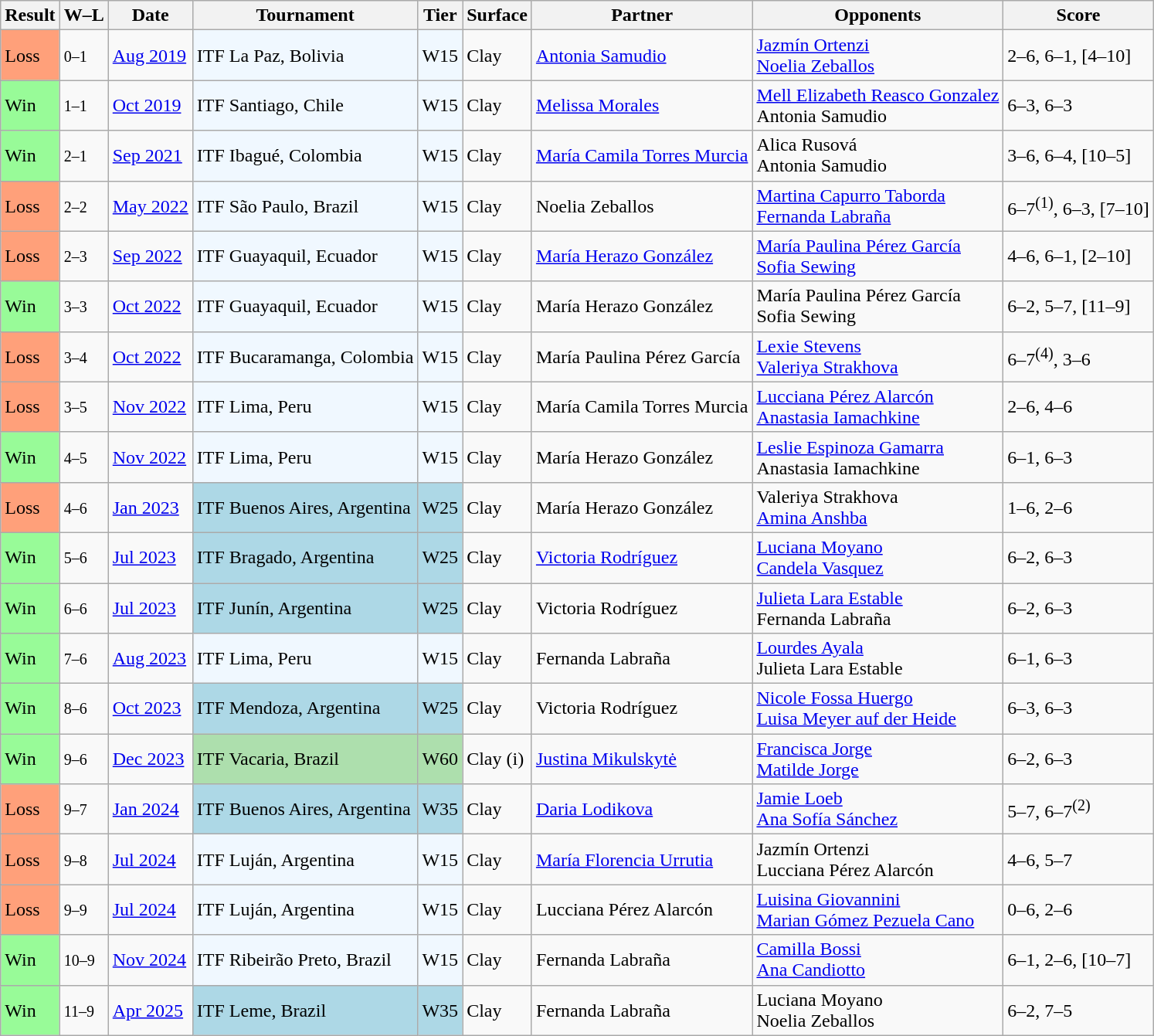<table class="sortable wikitable">
<tr>
<th>Result</th>
<th class="unsortable">W–L</th>
<th>Date</th>
<th>Tournament</th>
<th>Tier</th>
<th>Surface</th>
<th>Partner</th>
<th>Opponents</th>
<th class="unsortable">Score</th>
</tr>
<tr>
<td style="background:#ffa07a;">Loss</td>
<td><small>0–1</small></td>
<td><a href='#'>Aug 2019</a></td>
<td style="background:#f0f8ff;">ITF La Paz, Bolivia</td>
<td style="background:#f0f8ff;">W15</td>
<td>Clay</td>
<td> <a href='#'>Antonia Samudio</a></td>
<td> <a href='#'>Jazmín Ortenzi</a> <br>  <a href='#'>Noelia Zeballos</a></td>
<td>2–6, 6–1, [4–10]</td>
</tr>
<tr>
<td style="background:#98fb98;">Win</td>
<td><small>1–1</small></td>
<td><a href='#'>Oct 2019</a></td>
<td style="background:#f0f8ff;">ITF Santiago, Chile</td>
<td style="background:#f0f8ff;">W15</td>
<td>Clay</td>
<td> <a href='#'>Melissa Morales</a></td>
<td> <a href='#'>Mell Elizabeth Reasco Gonzalez</a> <br>  Antonia Samudio</td>
<td>6–3, 6–3</td>
</tr>
<tr>
<td style="background:#98fb98;">Win</td>
<td><small>2–1</small></td>
<td><a href='#'>Sep 2021</a></td>
<td style="background:#f0f8ff;">ITF Ibagué, Colombia</td>
<td style="background:#f0f8ff;">W15</td>
<td>Clay</td>
<td> <a href='#'>María Camila Torres Murcia</a></td>
<td> Alica Rusová <br>  Antonia Samudio</td>
<td>3–6, 6–4, [10–5]</td>
</tr>
<tr>
<td style="background:#ffa07a;">Loss</td>
<td><small>2–2</small></td>
<td><a href='#'>May 2022</a></td>
<td style="background:#f0f8ff;">ITF São Paulo, Brazil</td>
<td style="background:#f0f8ff;">W15</td>
<td>Clay</td>
<td> Noelia Zeballos</td>
<td> <a href='#'>Martina Capurro Taborda</a> <br>  <a href='#'>Fernanda Labraña</a></td>
<td>6–7<sup>(1)</sup>, 6–3, [7–10]</td>
</tr>
<tr>
<td style="background:#ffa07a;">Loss</td>
<td><small>2–3</small></td>
<td><a href='#'>Sep 2022</a></td>
<td style="background:#f0f8ff;">ITF Guayaquil, Ecuador</td>
<td style="background:#f0f8ff;">W15</td>
<td>Clay</td>
<td> <a href='#'>María Herazo González</a></td>
<td> <a href='#'>María Paulina Pérez García</a> <br>  <a href='#'>Sofia Sewing</a></td>
<td>4–6, 6–1, [2–10]</td>
</tr>
<tr>
<td style="background:#98fb98;">Win</td>
<td><small>3–3</small></td>
<td><a href='#'>Oct 2022</a></td>
<td style="background:#f0f8ff;">ITF Guayaquil, Ecuador</td>
<td style="background:#f0f8ff;">W15</td>
<td>Clay</td>
<td> María Herazo González</td>
<td> María Paulina Pérez García <br>  Sofia Sewing</td>
<td>6–2, 5–7, [11–9]</td>
</tr>
<tr>
<td style="background:#ffa07a;">Loss</td>
<td><small>3–4</small></td>
<td><a href='#'>Oct 2022</a></td>
<td style="background:#f0f8ff;">ITF Bucaramanga, Colombia</td>
<td style="background:#f0f8ff;">W15</td>
<td>Clay</td>
<td> María Paulina Pérez García</td>
<td> <a href='#'>Lexie Stevens</a> <br>  <a href='#'>Valeriya Strakhova</a></td>
<td>6–7<sup>(4)</sup>, 3–6</td>
</tr>
<tr>
<td style="background:#ffa07a;">Loss</td>
<td><small>3–5</small></td>
<td><a href='#'>Nov 2022</a></td>
<td style="background:#f0f8ff;">ITF Lima, Peru</td>
<td style="background:#f0f8ff;">W15</td>
<td>Clay</td>
<td> María Camila Torres Murcia</td>
<td> <a href='#'>Lucciana Pérez Alarcón</a> <br>  <a href='#'>Anastasia Iamachkine</a></td>
<td>2–6, 4–6</td>
</tr>
<tr>
<td style="background:#98fb98;">Win</td>
<td><small>4–5</small></td>
<td><a href='#'>Nov 2022</a></td>
<td style="background:#f0f8ff;">ITF Lima, Peru</td>
<td style="background:#f0f8ff;">W15</td>
<td>Clay</td>
<td> María Herazo González</td>
<td> <a href='#'>Leslie Espinoza Gamarra</a> <br>  Anastasia Iamachkine</td>
<td>6–1, 6–3</td>
</tr>
<tr>
<td style="background:#ffa07a;">Loss</td>
<td><small>4–6</small></td>
<td><a href='#'>Jan 2023</a></td>
<td style="background:lightblue;">ITF Buenos Aires, Argentina</td>
<td style="background:lightblue;">W25</td>
<td>Clay</td>
<td> María Herazo González</td>
<td> Valeriya Strakhova <br>  <a href='#'>Amina Anshba</a></td>
<td>1–6, 2–6</td>
</tr>
<tr>
<td style="background:#98fb98;">Win</td>
<td><small>5–6</small></td>
<td><a href='#'>Jul 2023</a></td>
<td style="background:lightblue;">ITF Bragado, Argentina</td>
<td style="background:lightblue;">W25</td>
<td>Clay</td>
<td> <a href='#'>Victoria Rodríguez</a></td>
<td> <a href='#'>Luciana Moyano</a> <br>  <a href='#'>Candela Vasquez</a></td>
<td>6–2, 6–3</td>
</tr>
<tr>
<td style="background:#98fb98;">Win</td>
<td><small>6–6</small></td>
<td><a href='#'>Jul 2023</a></td>
<td style="background:lightblue;">ITF Junín, Argentina</td>
<td style="background:lightblue;">W25</td>
<td>Clay</td>
<td> Victoria Rodríguez</td>
<td> <a href='#'>Julieta Lara Estable</a> <br>  Fernanda Labraña</td>
<td>6–2, 6–3</td>
</tr>
<tr>
<td style="background:#98fb98;">Win</td>
<td><small>7–6</small></td>
<td><a href='#'>Aug 2023</a></td>
<td style="background:#f0f8ff;">ITF Lima, Peru</td>
<td style="background:#f0f8ff;">W15</td>
<td>Clay</td>
<td> Fernanda Labraña</td>
<td> <a href='#'>Lourdes Ayala</a> <br>  Julieta Lara Estable</td>
<td>6–1, 6–3</td>
</tr>
<tr>
<td style="background:#98fb98;">Win</td>
<td><small>8–6</small></td>
<td><a href='#'>Oct 2023</a></td>
<td style="background:lightblue;">ITF Mendoza, Argentina</td>
<td style="background:lightblue;">W25</td>
<td>Clay</td>
<td> Victoria Rodríguez</td>
<td> <a href='#'>Nicole Fossa Huergo</a> <br>  <a href='#'>Luisa Meyer auf der Heide</a></td>
<td>6–3, 6–3</td>
</tr>
<tr>
<td style="background:#98fb98;">Win</td>
<td><small>9–6</small></td>
<td><a href='#'>Dec 2023</a></td>
<td style="background:#addfad;">ITF Vacaria, Brazil</td>
<td style="background:#addfad;">W60</td>
<td>Clay (i)</td>
<td> <a href='#'>Justina Mikulskytė</a></td>
<td> <a href='#'>Francisca Jorge</a> <br>  <a href='#'>Matilde Jorge</a></td>
<td>6–2, 6–3</td>
</tr>
<tr>
<td style="background:#ffa07a;">Loss</td>
<td><small>9–7</small></td>
<td><a href='#'>Jan 2024</a></td>
<td style="background:lightblue;">ITF Buenos Aires, Argentina</td>
<td style="background:lightblue;">W35</td>
<td>Clay</td>
<td> <a href='#'>Daria Lodikova</a></td>
<td> <a href='#'>Jamie Loeb</a> <br>  <a href='#'>Ana Sofía Sánchez</a></td>
<td>5–7, 6–7<sup>(2)</sup></td>
</tr>
<tr>
<td style="background:#ffa07a;">Loss</td>
<td><small>9–8</small></td>
<td><a href='#'>Jul 2024</a></td>
<td style="background:#f0f8ff;">ITF Luján, Argentina</td>
<td style="background:#f0f8ff;">W15</td>
<td>Clay</td>
<td> <a href='#'>María Florencia Urrutia</a></td>
<td> Jazmín Ortenzi <br>  Lucciana Pérez Alarcón</td>
<td>4–6, 5–7</td>
</tr>
<tr>
<td style="background:#ffa07a;">Loss</td>
<td><small>9–9</small></td>
<td><a href='#'>Jul 2024</a></td>
<td style="background:#f0f8ff;">ITF Luján, Argentina</td>
<td style="background:#f0f8ff;">W15</td>
<td>Clay</td>
<td> Lucciana Pérez Alarcón</td>
<td> <a href='#'>Luisina Giovannini</a> <br>  <a href='#'>Marian Gómez Pezuela Cano</a></td>
<td>0–6, 2–6</td>
</tr>
<tr>
<td style="background:#98fb98;">Win</td>
<td><small>10–9</small></td>
<td><a href='#'>Nov 2024</a></td>
<td style="background:#f0f8ff;">ITF Ribeirão Preto, Brazil</td>
<td style="background:#f0f8ff;">W15</td>
<td>Clay</td>
<td> Fernanda Labraña</td>
<td> <a href='#'>Camilla Bossi</a> <br>  <a href='#'>Ana Candiotto</a></td>
<td>6–1, 2–6, [10–7]</td>
</tr>
<tr>
<td style="background:#98fb98;">Win</td>
<td><small>11–9</small></td>
<td><a href='#'>Apr 2025</a></td>
<td style="background:lightblue;">ITF Leme, Brazil</td>
<td style="background:lightblue;">W35</td>
<td>Clay</td>
<td> Fernanda Labraña</td>
<td> Luciana Moyano <br>  Noelia Zeballos</td>
<td>6–2, 7–5</td>
</tr>
</table>
